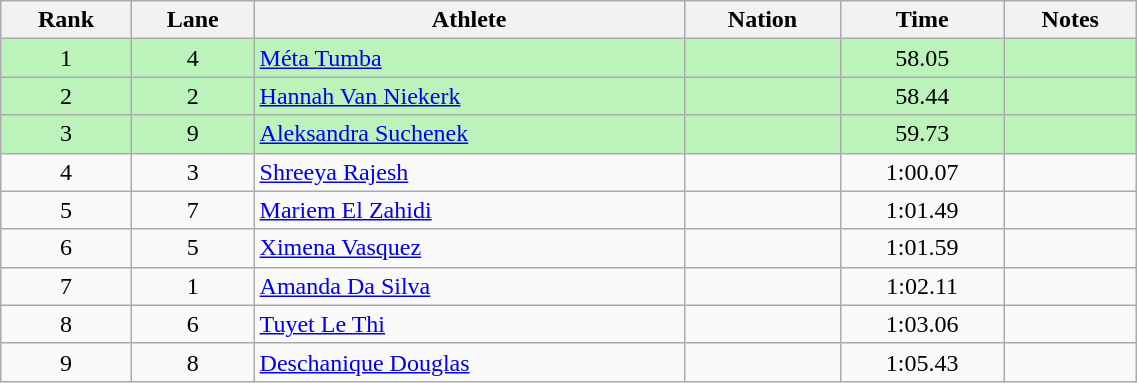<table class="wikitable sortable" style="text-align:center;width: 60%;">
<tr>
<th scope="col">Rank</th>
<th scope="col">Lane</th>
<th scope="col">Athlete</th>
<th scope="col">Nation</th>
<th scope="col">Time</th>
<th scope="col">Notes</th>
</tr>
<tr bgcolor=bbf3bb>
<td>1</td>
<td>4</td>
<td align=left><a href='#'>Méta Tumba</a></td>
<td align=left></td>
<td>58.05</td>
<td></td>
</tr>
<tr bgcolor=bbf3bb>
<td>2</td>
<td>2</td>
<td align=left><a href='#'>Hannah Van Niekerk</a></td>
<td align=left></td>
<td>58.44</td>
<td></td>
</tr>
<tr bgcolor=bbf3bb>
<td>3</td>
<td>9</td>
<td align=left><a href='#'>Aleksandra Suchenek</a></td>
<td align=left></td>
<td>59.73</td>
<td></td>
</tr>
<tr>
<td>4</td>
<td>3</td>
<td align=left><a href='#'>Shreeya Rajesh</a></td>
<td align=left></td>
<td>1:00.07</td>
<td></td>
</tr>
<tr>
<td>5</td>
<td>7</td>
<td align=left><a href='#'>Mariem El Zahidi</a></td>
<td align=left></td>
<td>1:01.49</td>
<td></td>
</tr>
<tr>
<td>6</td>
<td>5</td>
<td align=left><a href='#'>Ximena Vasquez</a></td>
<td align=left></td>
<td>1:01.59</td>
<td></td>
</tr>
<tr>
<td>7</td>
<td>1</td>
<td align=left><a href='#'>Amanda Da Silva</a></td>
<td align=left></td>
<td>1:02.11</td>
<td></td>
</tr>
<tr>
<td>8</td>
<td>6</td>
<td align=left><a href='#'>Tuyet Le Thi</a></td>
<td align=left></td>
<td>1:03.06</td>
<td></td>
</tr>
<tr>
<td>9</td>
<td>8</td>
<td align=left><a href='#'>Deschanique Douglas</a></td>
<td align=left></td>
<td>1:05.43</td>
<td></td>
</tr>
</table>
